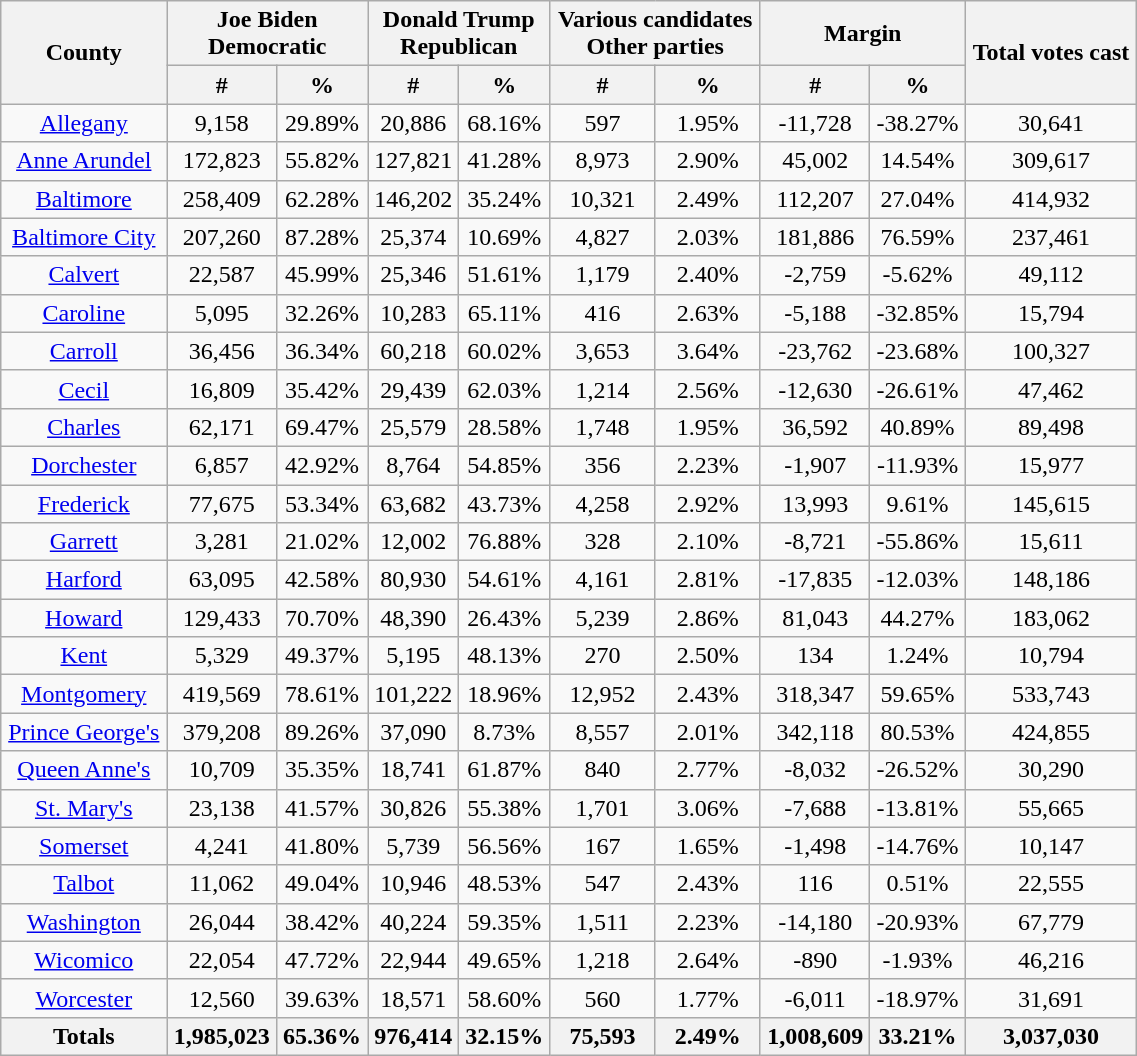<table width="60%" class="wikitable sortable">
<tr>
<th rowspan="2">County</th>
<th colspan="2">Joe Biden<br>Democratic</th>
<th colspan="2">Donald Trump<br>Republican</th>
<th colspan="2">Various candidates<br>Other parties</th>
<th colspan="2">Margin</th>
<th rowspan="2">Total votes cast</th>
</tr>
<tr>
<th style="text-align:center;" data-sort-type="number">#</th>
<th style="text-align:center;" data-sort-type="number">%</th>
<th style="text-align:center;" data-sort-type="number">#</th>
<th style="text-align:center;" data-sort-type="number">%</th>
<th style="text-align:center;" data-sort-type="number">#</th>
<th style="text-align:center;" data-sort-type="number">%</th>
<th style="text-align:center;" data-sort-type="number">#</th>
<th style="text-align:center;" data-sort-type="number">%</th>
</tr>
<tr style="text-align:center;">
<td><a href='#'>Allegany</a></td>
<td>9,158</td>
<td>29.89%</td>
<td>20,886</td>
<td>68.16%</td>
<td>597</td>
<td>1.95%</td>
<td>-11,728</td>
<td>-38.27%</td>
<td>30,641</td>
</tr>
<tr style="text-align:center;">
<td><a href='#'>Anne Arundel</a></td>
<td>172,823</td>
<td>55.82%</td>
<td>127,821</td>
<td>41.28%</td>
<td>8,973</td>
<td>2.90%</td>
<td>45,002</td>
<td>14.54%</td>
<td>309,617</td>
</tr>
<tr style="text-align:center;">
<td><a href='#'>Baltimore</a></td>
<td>258,409</td>
<td>62.28%</td>
<td>146,202</td>
<td>35.24%</td>
<td>10,321</td>
<td>2.49%</td>
<td>112,207</td>
<td>27.04%</td>
<td>414,932</td>
</tr>
<tr style="text-align:center;">
<td><a href='#'>Baltimore City</a></td>
<td>207,260</td>
<td>87.28%</td>
<td>25,374</td>
<td>10.69%</td>
<td>4,827</td>
<td>2.03%</td>
<td>181,886</td>
<td>76.59%</td>
<td>237,461</td>
</tr>
<tr style="text-align:center;">
<td><a href='#'>Calvert</a></td>
<td>22,587</td>
<td>45.99%</td>
<td>25,346</td>
<td>51.61%</td>
<td>1,179</td>
<td>2.40%</td>
<td>-2,759</td>
<td>-5.62%</td>
<td>49,112</td>
</tr>
<tr style="text-align:center;">
<td><a href='#'>Caroline</a></td>
<td>5,095</td>
<td>32.26%</td>
<td>10,283</td>
<td>65.11%</td>
<td>416</td>
<td>2.63%</td>
<td>-5,188</td>
<td>-32.85%</td>
<td>15,794</td>
</tr>
<tr style="text-align:center;">
<td><a href='#'>Carroll</a></td>
<td>36,456</td>
<td>36.34%</td>
<td>60,218</td>
<td>60.02%</td>
<td>3,653</td>
<td>3.64%</td>
<td>-23,762</td>
<td>-23.68%</td>
<td>100,327</td>
</tr>
<tr style="text-align:center;">
<td><a href='#'>Cecil</a></td>
<td>16,809</td>
<td>35.42%</td>
<td>29,439</td>
<td>62.03%</td>
<td>1,214</td>
<td>2.56%</td>
<td>-12,630</td>
<td>-26.61%</td>
<td>47,462</td>
</tr>
<tr style="text-align:center;">
<td><a href='#'>Charles</a></td>
<td>62,171</td>
<td>69.47%</td>
<td>25,579</td>
<td>28.58%</td>
<td>1,748</td>
<td>1.95%</td>
<td>36,592</td>
<td>40.89%</td>
<td>89,498</td>
</tr>
<tr style="text-align:center;">
<td><a href='#'>Dorchester</a></td>
<td>6,857</td>
<td>42.92%</td>
<td>8,764</td>
<td>54.85%</td>
<td>356</td>
<td>2.23%</td>
<td>-1,907</td>
<td>-11.93%</td>
<td>15,977</td>
</tr>
<tr style="text-align:center;">
<td><a href='#'>Frederick</a></td>
<td>77,675</td>
<td>53.34%</td>
<td>63,682</td>
<td>43.73%</td>
<td>4,258</td>
<td>2.92%</td>
<td>13,993</td>
<td>9.61%</td>
<td>145,615</td>
</tr>
<tr style="text-align:center;">
<td><a href='#'>Garrett</a></td>
<td>3,281</td>
<td>21.02%</td>
<td>12,002</td>
<td>76.88%</td>
<td>328</td>
<td>2.10%</td>
<td>-8,721</td>
<td>-55.86%</td>
<td>15,611</td>
</tr>
<tr style="text-align:center;">
<td><a href='#'>Harford</a></td>
<td>63,095</td>
<td>42.58%</td>
<td>80,930</td>
<td>54.61%</td>
<td>4,161</td>
<td>2.81%</td>
<td>-17,835</td>
<td>-12.03%</td>
<td>148,186</td>
</tr>
<tr style="text-align:center;">
<td><a href='#'>Howard</a></td>
<td>129,433</td>
<td>70.70%</td>
<td>48,390</td>
<td>26.43%</td>
<td>5,239</td>
<td>2.86%</td>
<td>81,043</td>
<td>44.27%</td>
<td>183,062</td>
</tr>
<tr style="text-align:center;">
<td><a href='#'>Kent</a></td>
<td>5,329</td>
<td>49.37%</td>
<td>5,195</td>
<td>48.13%</td>
<td>270</td>
<td>2.50%</td>
<td>134</td>
<td>1.24%</td>
<td>10,794</td>
</tr>
<tr style="text-align:center;">
<td><a href='#'>Montgomery</a></td>
<td>419,569</td>
<td>78.61%</td>
<td>101,222</td>
<td>18.96%</td>
<td>12,952</td>
<td>2.43%</td>
<td>318,347</td>
<td>59.65%</td>
<td>533,743</td>
</tr>
<tr style="text-align:center;">
<td><a href='#'>Prince George's</a></td>
<td>379,208</td>
<td>89.26%</td>
<td>37,090</td>
<td>8.73%</td>
<td>8,557</td>
<td>2.01%</td>
<td>342,118</td>
<td>80.53%</td>
<td>424,855</td>
</tr>
<tr style="text-align:center;">
<td><a href='#'>Queen Anne's</a></td>
<td>10,709</td>
<td>35.35%</td>
<td>18,741</td>
<td>61.87%</td>
<td>840</td>
<td>2.77%</td>
<td>-8,032</td>
<td>-26.52%</td>
<td>30,290</td>
</tr>
<tr style="text-align:center;">
<td><a href='#'>St. Mary's</a></td>
<td>23,138</td>
<td>41.57%</td>
<td>30,826</td>
<td>55.38%</td>
<td>1,701</td>
<td>3.06%</td>
<td>-7,688</td>
<td>-13.81%</td>
<td>55,665</td>
</tr>
<tr style="text-align:center;">
<td><a href='#'>Somerset</a></td>
<td>4,241</td>
<td>41.80%</td>
<td>5,739</td>
<td>56.56%</td>
<td>167</td>
<td>1.65%</td>
<td>-1,498</td>
<td>-14.76%</td>
<td>10,147</td>
</tr>
<tr style="text-align:center;">
<td><a href='#'>Talbot</a></td>
<td>11,062</td>
<td>49.04%</td>
<td>10,946</td>
<td>48.53%</td>
<td>547</td>
<td>2.43%</td>
<td>116</td>
<td>0.51%</td>
<td>22,555</td>
</tr>
<tr style="text-align:center;">
<td><a href='#'>Washington</a></td>
<td>26,044</td>
<td>38.42%</td>
<td>40,224</td>
<td>59.35%</td>
<td>1,511</td>
<td>2.23%</td>
<td>-14,180</td>
<td>-20.93%</td>
<td>67,779</td>
</tr>
<tr style="text-align:center;">
<td><a href='#'>Wicomico</a></td>
<td>22,054</td>
<td>47.72%</td>
<td>22,944</td>
<td>49.65%</td>
<td>1,218</td>
<td>2.64%</td>
<td>-890</td>
<td>-1.93%</td>
<td>46,216</td>
</tr>
<tr style="text-align:center;">
<td><a href='#'>Worcester</a></td>
<td>12,560</td>
<td>39.63%</td>
<td>18,571</td>
<td>58.60%</td>
<td>560</td>
<td>1.77%</td>
<td>-6,011</td>
<td>-18.97%</td>
<td>31,691</td>
</tr>
<tr style="text-align:center;">
<th>Totals</th>
<th>1,985,023</th>
<th>65.36%</th>
<th>976,414</th>
<th>32.15%</th>
<th>75,593</th>
<th>2.49%</th>
<th>1,008,609</th>
<th>33.21%</th>
<th>3,037,030</th>
</tr>
</table>
